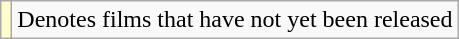<table class="wikitable">
<tr>
<td style="background:#ffc;"></td>
<td>Denotes films that have not yet been released</td>
</tr>
</table>
